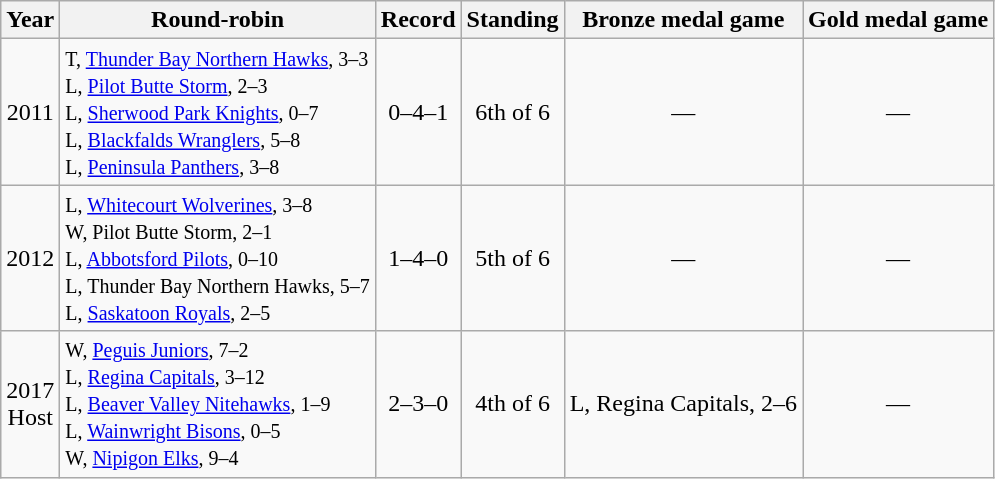<table class="wikitable" style="text-align:center">
<tr>
<th>Year</th>
<th>Round-robin</th>
<th>Record</th>
<th>Standing</th>
<th>Bronze medal game</th>
<th>Gold medal game</th>
</tr>
<tr>
<td>2011</td>
<td align=left><small>T, <a href='#'>Thunder Bay Northern Hawks</a>, 3–3<br>L, <a href='#'>Pilot Butte Storm</a>, 2–3<br>L, <a href='#'>Sherwood Park Knights</a>, 0–7<br>L, <a href='#'>Blackfalds Wranglers</a>, 5–8<br>L, <a href='#'>Peninsula Panthers</a>, 3–8</small></td>
<td>0–4–1</td>
<td>6th of 6</td>
<td>—</td>
<td>—</td>
</tr>
<tr>
<td>2012</td>
<td align=left><small>L, <a href='#'>Whitecourt Wolverines</a>, 3–8<br>W, Pilot Butte Storm, 2–1<br>L, <a href='#'>Abbotsford Pilots</a>, 0–10<br>L, Thunder Bay Northern Hawks, 5–7<br>L, <a href='#'>Saskatoon Royals</a>, 2–5</small></td>
<td>1–4–0</td>
<td>5th of 6</td>
<td>—</td>
<td>—</td>
</tr>
<tr>
<td>2017<br>Host</td>
<td align=left><small>W, <a href='#'>Peguis Juniors</a>, 7–2<br>L, <a href='#'>Regina Capitals</a>, 3–12<br>L, <a href='#'>Beaver Valley Nitehawks</a>, 1–9<br>L, <a href='#'>Wainwright Bisons</a>, 0–5<br>W, <a href='#'>Nipigon Elks</a>, 9–4</small></td>
<td>2–3–0</td>
<td>4th of 6</td>
<td>L, Regina Capitals, 2–6</td>
<td>—</td>
</tr>
</table>
